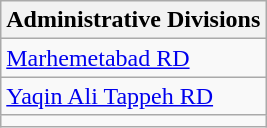<table class="wikitable">
<tr>
<th>Administrative Divisions</th>
</tr>
<tr>
<td><a href='#'>Marhemetabad RD</a></td>
</tr>
<tr>
<td><a href='#'>Yaqin Ali Tappeh RD</a></td>
</tr>
<tr>
<td colspan=1></td>
</tr>
</table>
